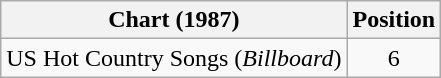<table class="wikitable">
<tr>
<th>Chart (1987)</th>
<th>Position</th>
</tr>
<tr>
<td>US Hot Country Songs (<em>Billboard</em>)</td>
<td align="center">6</td>
</tr>
</table>
